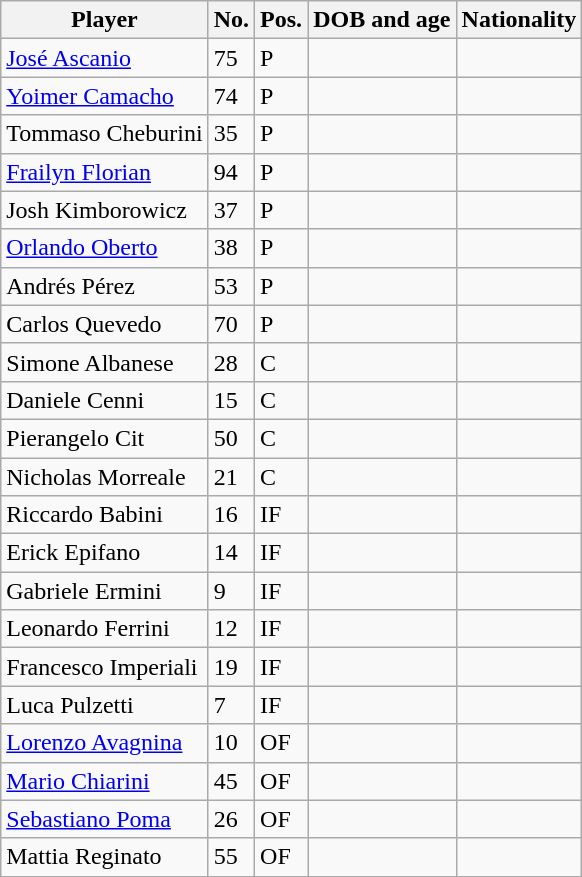<table class="wikitable sortable">
<tr>
<th>Player</th>
<th>No.</th>
<th>Pos.</th>
<th>DOB and age</th>
<th>Nationality</th>
</tr>
<tr>
<td><a href='#'>José Ascanio</a></td>
<td>75</td>
<td>P</td>
<td></td>
<td></td>
</tr>
<tr>
<td><a href='#'>Yoimer Camacho</a></td>
<td>74</td>
<td>P</td>
<td></td>
<td></td>
</tr>
<tr>
<td>Tommaso Cheburini</td>
<td>35</td>
<td>P</td>
<td></td>
<td></td>
</tr>
<tr>
<td><a href='#'>Frailyn Florian</a></td>
<td>94</td>
<td>P</td>
<td></td>
<td></td>
</tr>
<tr>
<td>Josh Kimborowicz</td>
<td>37</td>
<td>P</td>
<td></td>
<td></td>
</tr>
<tr>
<td><a href='#'>Orlando Oberto</a></td>
<td>38</td>
<td>P</td>
<td></td>
<td></td>
</tr>
<tr>
<td>Andrés Pérez</td>
<td>53</td>
<td>P</td>
<td></td>
<td></td>
</tr>
<tr>
<td>Carlos Quevedo</td>
<td>70</td>
<td>P</td>
<td></td>
<td></td>
</tr>
<tr>
<td>Simone Albanese</td>
<td>28</td>
<td>C</td>
<td></td>
<td></td>
</tr>
<tr>
<td>Daniele Cenni</td>
<td>15</td>
<td>C</td>
<td></td>
<td></td>
</tr>
<tr>
<td>Pierangelo Cit</td>
<td>50</td>
<td>C</td>
<td></td>
<td></td>
</tr>
<tr>
<td>Nicholas Morreale</td>
<td>21</td>
<td>C</td>
<td></td>
<td></td>
</tr>
<tr>
<td>Riccardo Babini</td>
<td>16</td>
<td>IF</td>
<td></td>
<td></td>
</tr>
<tr>
<td>Erick Epifano</td>
<td>14</td>
<td>IF</td>
<td></td>
<td></td>
</tr>
<tr>
<td>Gabriele Ermini</td>
<td>9</td>
<td>IF</td>
<td></td>
<td></td>
</tr>
<tr>
<td>Leonardo Ferrini</td>
<td>12</td>
<td>IF</td>
<td></td>
<td></td>
</tr>
<tr>
<td>Francesco Imperiali</td>
<td>19</td>
<td>IF</td>
<td></td>
<td></td>
</tr>
<tr>
<td>Luca Pulzetti</td>
<td>7</td>
<td>IF</td>
<td></td>
<td></td>
</tr>
<tr>
<td><a href='#'>Lorenzo Avagnina</a></td>
<td>10</td>
<td>OF</td>
<td></td>
<td></td>
</tr>
<tr>
<td><a href='#'>Mario Chiarini</a></td>
<td>45</td>
<td>OF</td>
<td></td>
<td></td>
</tr>
<tr>
<td><a href='#'>Sebastiano Poma</a></td>
<td>26</td>
<td>OF</td>
<td></td>
<td></td>
</tr>
<tr>
<td>Mattia Reginato</td>
<td>55</td>
<td>OF</td>
<td></td>
<td></td>
</tr>
</table>
